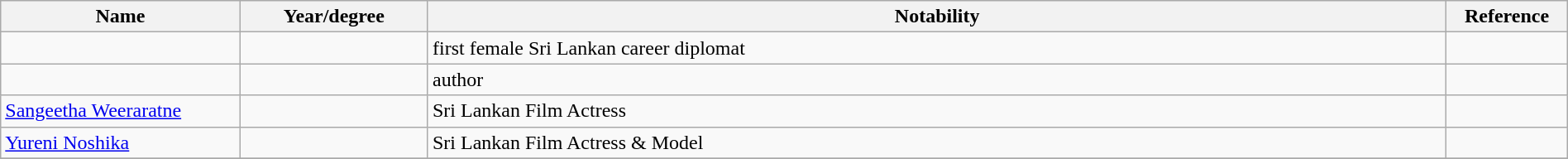<table class="wikitable sortable" style="width:100%">
<tr>
<th style="width:*;">Name</th>
<th style="width:12%;">Year/degree</th>
<th style="width:65%;" class="unsortable">Notability</th>
<th style="width:*;" class="unsortable">Reference</th>
</tr>
<tr>
<td></td>
<td style="text-align:center;"></td>
<td>first female Sri Lankan career diplomat</td>
<td style="text-align:center;"></td>
</tr>
<tr>
<td></td>
<td style="text-align:center;"></td>
<td>author</td>
<td style="text-align:center;"></td>
</tr>
<tr>
<td><a href='#'>Sangeetha Weeraratne</a></td>
<td style="text-align:center;"></td>
<td>Sri Lankan Film Actress</td>
<td></td>
</tr>
<tr>
<td><a href='#'>Yureni Noshika</a></td>
<td style="text-align:center;"></td>
<td>Sri Lankan Film Actress & Model</td>
<td></td>
</tr>
<tr>
</tr>
</table>
